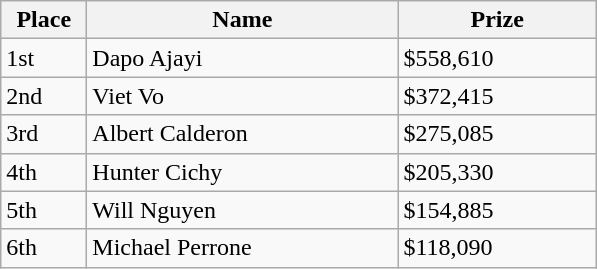<table class="wikitable">
<tr>
<th style="width:50px;">Place</th>
<th style="width:200px;">Name</th>
<th style="width:125px;">Prize</th>
</tr>
<tr>
<td>1st</td>
<td> Dapo Ajayi</td>
<td>$558,610</td>
</tr>
<tr>
<td>2nd</td>
<td> Viet Vo</td>
<td>$372,415</td>
</tr>
<tr>
<td>3rd</td>
<td> Albert Calderon</td>
<td>$275,085</td>
</tr>
<tr>
<td>4th</td>
<td> Hunter Cichy</td>
<td>$205,330</td>
</tr>
<tr>
<td>5th</td>
<td> Will Nguyen</td>
<td>$154,885</td>
</tr>
<tr>
<td>6th</td>
<td> Michael Perrone</td>
<td>$118,090</td>
</tr>
</table>
